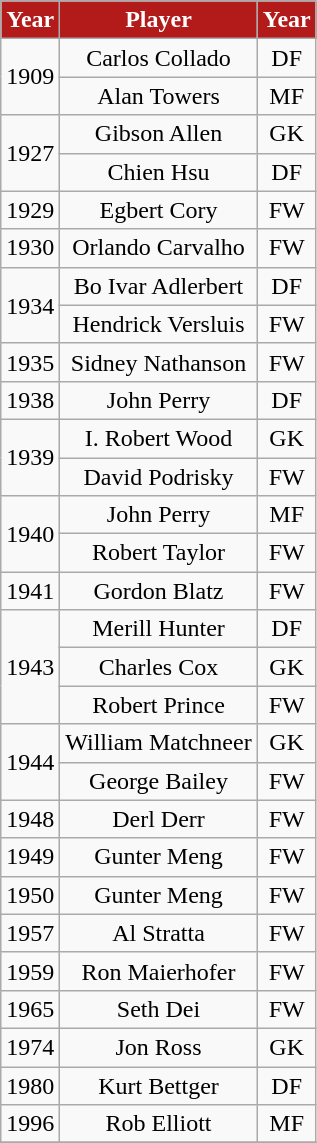<table class="wikitable collapsible collapsed" border="1">
<tr align="center">
<th style="background:#B31B1B; color:White;">Year</th>
<th style="background:#B31B1B; color:White;">Player</th>
<th style="background:#B31B1B; color:White;">Year</th>
</tr>
<tr style="text-align:center;">
<td rowspan="2">1909</td>
<td>Carlos Collado</td>
<td>DF</td>
</tr>
<tr style="text-align:center;">
<td>Alan Towers</td>
<td>MF</td>
</tr>
<tr style="text-align:center;">
<td rowspan="2">1927</td>
<td>Gibson Allen</td>
<td>GK</td>
</tr>
<tr style="text-align:center;">
<td>Chien Hsu</td>
<td>DF</td>
</tr>
<tr style="text-align:center;">
<td>1929</td>
<td>Egbert Cory</td>
<td>FW</td>
</tr>
<tr style="text-align:center;">
<td>1930</td>
<td>Orlando Carvalho</td>
<td>FW</td>
</tr>
<tr style="text-align:center;">
<td rowspan="2">1934</td>
<td>Bo Ivar Adlerbert</td>
<td>DF</td>
</tr>
<tr style="text-align:center;">
<td>Hendrick Versluis</td>
<td>FW</td>
</tr>
<tr style="text-align:center;">
<td>1935</td>
<td>Sidney Nathanson</td>
<td>FW</td>
</tr>
<tr style="text-align:center;">
<td>1938</td>
<td>John Perry</td>
<td>DF</td>
</tr>
<tr style="text-align:center;">
<td rowspan="2">1939</td>
<td>I. Robert Wood</td>
<td>GK</td>
</tr>
<tr style="text-align:center;">
<td>David Podrisky</td>
<td>FW</td>
</tr>
<tr style="text-align:center;">
<td rowspan="2">1940</td>
<td>John Perry</td>
<td>MF</td>
</tr>
<tr style="text-align:center;">
<td>Robert Taylor</td>
<td>FW</td>
</tr>
<tr style="text-align:center;">
<td>1941</td>
<td>Gordon Blatz</td>
<td>FW</td>
</tr>
<tr style="text-align:center;">
<td rowspan="3">1943</td>
<td>Merill Hunter</td>
<td>DF</td>
</tr>
<tr style="text-align:center;">
<td>Charles Cox</td>
<td>GK</td>
</tr>
<tr style="text-align:center;">
<td>Robert Prince</td>
<td>FW</td>
</tr>
<tr style="text-align:center;">
<td rowspan="2">1944</td>
<td>William Matchneer</td>
<td>GK</td>
</tr>
<tr style="text-align:center;">
<td>George Bailey</td>
<td>FW</td>
</tr>
<tr style="text-align:center;">
<td>1948</td>
<td>Derl Derr</td>
<td>FW</td>
</tr>
<tr style="text-align:center;">
<td>1949</td>
<td>Gunter Meng</td>
<td>FW</td>
</tr>
<tr style="text-align:center;">
<td>1950</td>
<td>Gunter Meng</td>
<td>FW</td>
</tr>
<tr style="text-align:center;">
<td>1957</td>
<td>Al Stratta</td>
<td>FW</td>
</tr>
<tr style="text-align:center;">
<td>1959</td>
<td>Ron Maierhofer</td>
<td>FW</td>
</tr>
<tr style="text-align:center;">
<td>1965</td>
<td>Seth Dei</td>
<td>FW</td>
</tr>
<tr style="text-align:center;">
<td>1974</td>
<td>Jon Ross</td>
<td>GK</td>
</tr>
<tr style="text-align:center;">
<td>1980</td>
<td>Kurt Bettger</td>
<td>DF</td>
</tr>
<tr style="text-align:center;">
<td>1996</td>
<td>Rob Elliott</td>
<td>MF</td>
</tr>
<tr>
</tr>
</table>
